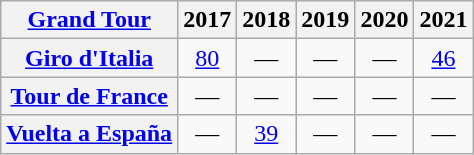<table class="wikitable plainrowheaders">
<tr>
<th scope="col"><a href='#'>Grand Tour</a></th>
<th scope="col">2017</th>
<th scope="col">2018</th>
<th scope="col">2019</th>
<th scope="col">2020</th>
<th scope="col">2021</th>
</tr>
<tr style="text-align:center;">
<th scope="row"> <a href='#'>Giro d'Italia</a></th>
<td style="text-align:center;"><a href='#'>80</a></td>
<td>—</td>
<td>—</td>
<td>—</td>
<td style="text-align:center;"><a href='#'>46</a></td>
</tr>
<tr style="text-align:center;">
<th scope="row"> <a href='#'>Tour de France</a></th>
<td>—</td>
<td>—</td>
<td>—</td>
<td>—</td>
<td>—</td>
</tr>
<tr style="text-align:center;">
<th scope="row"> <a href='#'>Vuelta a España</a></th>
<td>—</td>
<td style="text-align:center;"><a href='#'>39</a></td>
<td>—</td>
<td>—</td>
<td>—</td>
</tr>
</table>
